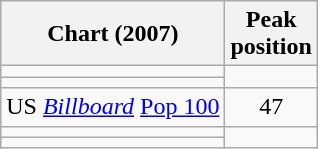<table class="wikitable sortable">
<tr>
<th>Chart (2007)</th>
<th align="center">Peak<br>position</th>
</tr>
<tr>
<td></td>
</tr>
<tr>
<td></td>
</tr>
<tr>
<td>US <em><a href='#'>Billboard</a></em> <a href='#'>Pop 100</a></td>
<td align="center">47</td>
</tr>
<tr>
<td></td>
</tr>
<tr>
<td></td>
</tr>
</table>
